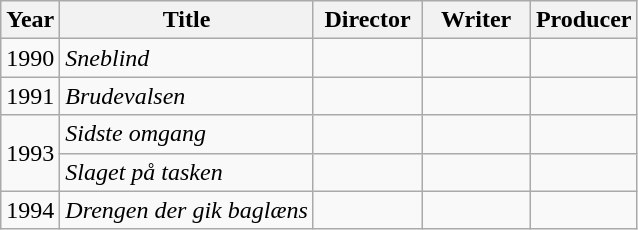<table class="wikitable">
<tr>
<th>Year</th>
<th>Title</th>
<th width="65">Director</th>
<th width="65">Writer</th>
<th>Producer</th>
</tr>
<tr>
<td>1990</td>
<td><em>Sneblind</em></td>
<td></td>
<td></td>
<td></td>
</tr>
<tr>
<td>1991</td>
<td><em>Brudevalsen</em></td>
<td></td>
<td></td>
<td></td>
</tr>
<tr>
<td rowspan=2>1993</td>
<td><em>Sidste omgang</em></td>
<td></td>
<td></td>
<td></td>
</tr>
<tr>
<td><em>Slaget på tasken</em></td>
<td></td>
<td></td>
<td></td>
</tr>
<tr>
<td>1994</td>
<td><em>Drengen der gik baglæns</em></td>
<td></td>
<td></td>
<td></td>
</tr>
</table>
